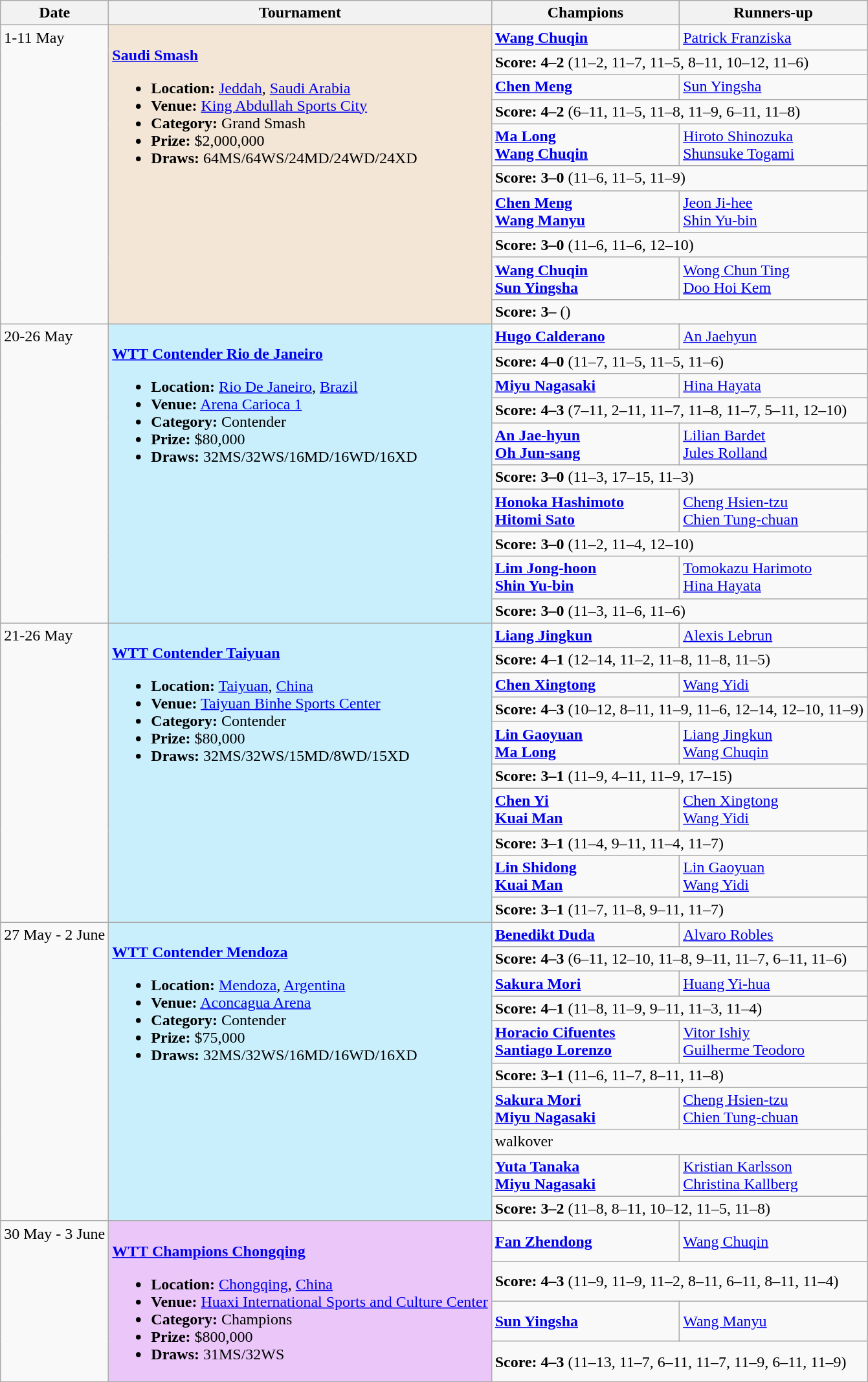<table class="wikitable">
<tr>
<th scope=col>Date</th>
<th scope=col>Tournament</th>
<th scope=col>Champions</th>
<th scope=col>Runners-up</th>
</tr>
<tr valign=top>
<td rowspan=10>1-11 May</td>
<td style="background:#f3e6d7;" rowspan="10"><br><strong><a href='#'>Saudi Smash</a></strong><ul><li><strong>Location:</strong> <a href='#'>Jeddah</a>, <a href='#'>Saudi Arabia</a></li><li><strong>Venue:</strong> <a href='#'>King Abdullah Sports City</a></li><li><strong>Category:</strong> Grand Smash</li><li><strong>Prize:</strong> $2,000,000</li><li><strong>Draws:</strong> 64MS/64WS/24MD/24WD/24XD</li></ul></td>
<td><strong> <a href='#'>Wang Chuqin</a></strong></td>
<td> <a href='#'>Patrick Franziska</a></td>
</tr>
<tr>
<td colspan=2><strong>Score: 4–2</strong> (11–2, 11–7, 11–5, 8–11, 10–12, 11–6)</td>
</tr>
<tr valign=top>
<td><strong> <a href='#'>Chen Meng</a></strong></td>
<td> <a href='#'>Sun Yingsha</a></td>
</tr>
<tr>
<td colspan=2><strong>Score: 4–2</strong> (6–11, 11–5, 11–8, 11–9, 6–11, 11–8)</td>
</tr>
<tr valign=top>
<td><strong> <a href='#'>Ma Long</a><br> <a href='#'>Wang Chuqin</a></strong></td>
<td> <a href='#'>Hiroto Shinozuka</a><br> <a href='#'>Shunsuke Togami</a></td>
</tr>
<tr>
<td colspan=2><strong>Score: 3–0</strong> (11–6, 11–5, 11–9)</td>
</tr>
<tr valign=top>
<td><strong> <a href='#'>Chen Meng</a><br> <a href='#'>Wang Manyu</a></strong></td>
<td> <a href='#'>Jeon Ji-hee</a><br> <a href='#'>Shin Yu-bin</a></td>
</tr>
<tr>
<td colspan=2><strong>Score: 3–0</strong> (11–6, 11–6, 12–10)</td>
</tr>
<tr valign=top>
<td><strong> <a href='#'>Wang Chuqin</a><br> <a href='#'>Sun Yingsha</a></strong></td>
<td> <a href='#'>Wong Chun Ting</a><br> <a href='#'>Doo Hoi Kem</a></td>
</tr>
<tr>
<td colspan=2><strong>Score: 3–</strong> ()</td>
</tr>
<tr valign=top>
<td rowspan=10>20-26 May</td>
<td style="background:#C9EFFC;" rowspan="10"><br><strong><a href='#'>WTT Contender Rio de Janeiro</a></strong><ul><li><strong>Location:</strong> <a href='#'>Rio De Janeiro</a>, <a href='#'>Brazil</a></li><li><strong>Venue:</strong> <a href='#'>Arena Carioca 1</a></li><li><strong>Category:</strong> Contender</li><li><strong>Prize:</strong> $80,000</li><li><strong>Draws:</strong> 32MS/32WS/16MD/16WD/16XD</li></ul></td>
<td><strong> <a href='#'>Hugo Calderano</a></strong></td>
<td> <a href='#'>An Jaehyun</a></td>
</tr>
<tr>
<td colspan=2><strong>Score: 4–0</strong> (11–7, 11–5, 11–5, 11–6)</td>
</tr>
<tr valign=top>
<td><strong> <a href='#'>Miyu Nagasaki</a></strong></td>
<td> <a href='#'>Hina Hayata</a></td>
</tr>
<tr>
<td colspan=2><strong>Score: 4–3</strong> (7–11, 2–11, 11–7, 11–8, 11–7, 5–11, 12–10)</td>
</tr>
<tr valign=top>
<td><strong> <a href='#'>An Jae-hyun</a><br> <a href='#'>Oh Jun-sang</a></strong></td>
<td> <a href='#'>Lilian Bardet</a><br> <a href='#'>Jules Rolland</a></td>
</tr>
<tr>
<td colspan=2><strong>Score: 3–0</strong> (11–3, 17–15, 11–3)</td>
</tr>
<tr valign=top>
<td><strong> <a href='#'>Honoka Hashimoto</a><br> <a href='#'>Hitomi Sato</a></strong></td>
<td> <a href='#'>Cheng Hsien-tzu</a><br> <a href='#'>Chien Tung-chuan</a></td>
</tr>
<tr>
<td colspan=2><strong>Score: 3–0</strong> (11–2, 11–4, 12–10)</td>
</tr>
<tr valign=top>
<td><strong> <a href='#'>Lim Jong-hoon</a><br> <a href='#'>Shin Yu-bin</a></strong></td>
<td> <a href='#'>Tomokazu Harimoto</a><br> <a href='#'>Hina Hayata</a></td>
</tr>
<tr>
<td colspan=2><strong>Score: 3–0</strong> (11–3, 11–6, 11–6)</td>
</tr>
<tr valign=top>
<td rowspan=10>21-26 May</td>
<td style="background:#C9EFFC;" rowspan="10"><br><strong><a href='#'>WTT Contender Taiyuan</a></strong><ul><li><strong>Location:</strong> <a href='#'>Taiyuan</a>, <a href='#'>China</a></li><li><strong>Venue:</strong> <a href='#'>Taiyuan Binhe Sports Center</a></li><li><strong>Category:</strong> Contender</li><li><strong>Prize:</strong> $80,000</li><li><strong>Draws:</strong> 32MS/32WS/15MD/8WD/15XD</li></ul></td>
<td><strong> <a href='#'>Liang Jingkun</a></strong></td>
<td> <a href='#'>Alexis Lebrun</a></td>
</tr>
<tr>
<td colspan=2><strong>Score: 4–1</strong> (12–14, 11–2, 11–8, 11–8, 11–5)</td>
</tr>
<tr valign=top>
<td><strong> <a href='#'>Chen Xingtong</a></strong></td>
<td> <a href='#'>Wang Yidi</a></td>
</tr>
<tr>
<td colspan=2><strong>Score: 4–3</strong> (10–12, 8–11, 11–9, 11–6, 12–14, 12–10, 11–9)</td>
</tr>
<tr valign=top>
<td><strong> <a href='#'>Lin Gaoyuan</a><br> <a href='#'>Ma Long</a></strong></td>
<td> <a href='#'>Liang Jingkun</a><br> <a href='#'>Wang Chuqin</a></td>
</tr>
<tr>
<td colspan=2><strong>Score: 3–1</strong> (11–9, 4–11, 11–9, 17–15)</td>
</tr>
<tr valign=top>
<td><strong> <a href='#'>Chen Yi</a><br> <a href='#'>Kuai Man</a></strong></td>
<td> <a href='#'>Chen Xingtong</a><br> <a href='#'>Wang Yidi</a></td>
</tr>
<tr>
<td colspan=2><strong>Score: 3–1</strong> (11–4, 9–11, 11–4, 11–7)</td>
</tr>
<tr valign=top>
<td><strong> <a href='#'>Lin Shidong</a><br> <a href='#'>Kuai Man</a></strong></td>
<td> <a href='#'>Lin Gaoyuan</a><br> <a href='#'>Wang Yidi</a></td>
</tr>
<tr>
<td colspan=2><strong>Score: 3–1</strong> (11–7, 11–8, 9–11, 11–7)</td>
</tr>
<tr valign=top>
<td rowspan=10>27 May - 2 June</td>
<td style="background:#C9EFFC;" rowspan="10"><br><strong><a href='#'>WTT Contender Mendoza</a></strong><ul><li><strong>Location:</strong> <a href='#'>Mendoza</a>, <a href='#'>Argentina</a></li><li><strong>Venue:</strong> <a href='#'>Aconcagua Arena</a></li><li><strong>Category:</strong> Contender</li><li><strong>Prize:</strong> $75,000</li><li><strong>Draws:</strong> 32MS/32WS/16MD/16WD/16XD</li></ul></td>
<td><strong> <a href='#'>Benedikt Duda</a></strong></td>
<td> <a href='#'>Alvaro Robles</a></td>
</tr>
<tr>
<td colspan=2><strong>Score: 4–3</strong> (6–11, 12–10, 11–8, 9–11, 11–7, 6–11, 11–6)</td>
</tr>
<tr valign=top>
<td><strong> <a href='#'>Sakura Mori</a></strong></td>
<td> <a href='#'>Huang Yi-hua</a></td>
</tr>
<tr>
<td colspan=2><strong>Score: 4–1</strong> (11–8, 11–9, 9–11, 11–3, 11–4)</td>
</tr>
<tr valign=top>
<td><strong> <a href='#'>Horacio Cifuentes</a><br> <a href='#'>Santiago Lorenzo</a></strong></td>
<td> <a href='#'>Vitor Ishiy</a><br> <a href='#'>Guilherme Teodoro</a></td>
</tr>
<tr>
<td colspan=2><strong>Score: 3–1</strong> (11–6, 11–7, 8–11, 11–8)</td>
</tr>
<tr valign=top>
<td><strong> <a href='#'>Sakura Mori</a><br> <a href='#'>Miyu Nagasaki</a></strong></td>
<td> <a href='#'>Cheng Hsien-tzu</a><br> <a href='#'>Chien Tung-chuan</a></td>
</tr>
<tr>
<td colspan=2>walkover</td>
</tr>
<tr valign=top>
<td><strong> <a href='#'>Yuta Tanaka</a><br> <a href='#'>Miyu Nagasaki</a></strong></td>
<td> <a href='#'>Kristian Karlsson</a><br> <a href='#'>Christina Kallberg</a></td>
</tr>
<tr>
<td colspan=2><strong>Score: 3–2</strong> (11–8, 8–11, 10–12, 11–5, 11–8)</td>
</tr>
<tr valign=top>
<td rowspan=4>30 May - 3 June</td>
<td style="background:#EBC7F9;" rowspan="4"><br><strong><a href='#'>WTT Champions Chongqing</a></strong><ul><li><strong>Location:</strong> <a href='#'>Chongqing</a>, <a href='#'>China</a></li><li><strong>Venue:</strong> <a href='#'>Huaxi International Sports and Culture Center</a></li><li><strong>Category:</strong> Champions</li><li><strong>Prize:</strong> $800,000</li><li><strong>Draws:</strong> 31MS/32WS</li></ul></td>
<td valign=middle><strong> <a href='#'>Fan Zhendong</a></strong></td>
<td valign=middle> <a href='#'>Wang Chuqin</a></td>
</tr>
<tr>
<td colspan=2><strong>Score: 4–3</strong> (11–9, 11–9, 11–2, 8–11, 6–11, 8–11, 11–4)</td>
</tr>
<tr valign=middle>
<td><strong> <a href='#'>Sun Yingsha</a></strong></td>
<td> <a href='#'>Wang Manyu</a></td>
</tr>
<tr>
<td colspan=2><strong>Score: 4–3</strong> (11–13, 11–7, 6–11, 11–7, 11–9, 6–11, 11–9)</td>
</tr>
</table>
